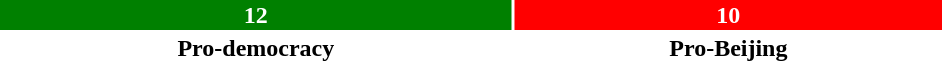<table style="width:50%; text-align:center;">
<tr style="color:white;">
<td style="background:green; width:54.5%;"><strong>12</strong></td>
<td style="background:red; width:45.5%;"><strong>10</strong></td>
</tr>
<tr>
<td><span><strong>Pro-democracy</strong></span></td>
<td><span><strong>Pro-Beijing</strong></span></td>
</tr>
</table>
